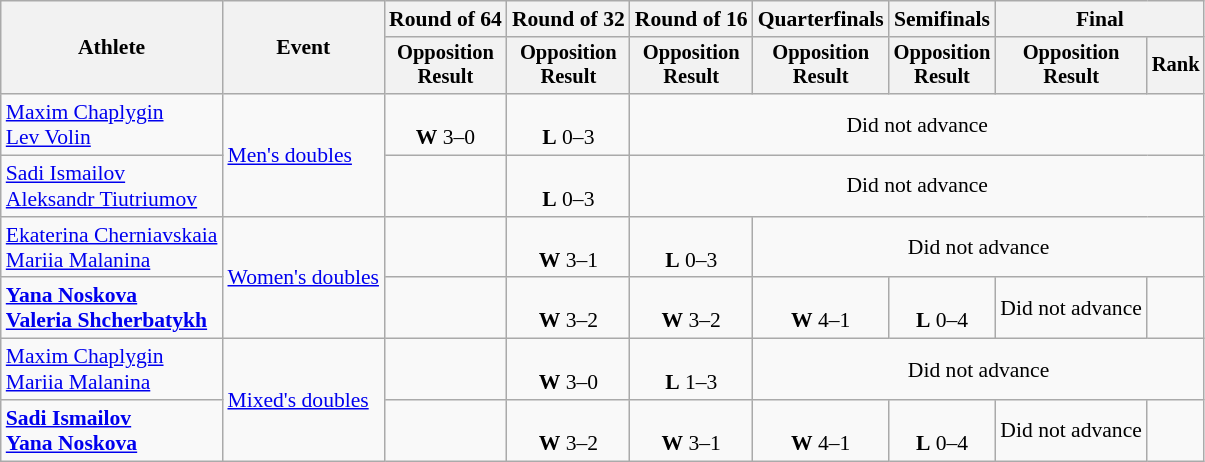<table class="wikitable" style="text-align:center; font-size:90%">
<tr>
<th rowspan=2>Athlete</th>
<th rowspan=2>Event</th>
<th>Round of 64</th>
<th>Round of 32</th>
<th>Round of 16</th>
<th>Quarterfinals</th>
<th>Semifinals</th>
<th colspan=2>Final</th>
</tr>
<tr style="font-size:95%">
<th>Opposition<br>Result</th>
<th>Opposition<br>Result</th>
<th>Opposition<br>Result</th>
<th>Opposition<br>Result</th>
<th>Opposition<br>Result</th>
<th>Opposition<br>Result</th>
<th>Rank</th>
</tr>
<tr>
<td align=left><a href='#'>Maxim Chaplygin</a><br><a href='#'>Lev Volin</a></td>
<td align=left rowspan=2><a href='#'>Men's doubles</a></td>
<td><br><strong>W</strong> 3–0</td>
<td><br><strong>L</strong> 0–3</td>
<td colspan=5>Did not advance</td>
</tr>
<tr>
<td align=left><a href='#'>Sadi Ismailov</a><br><a href='#'>Aleksandr Tiutriumov</a></td>
<td></td>
<td><br><strong>L</strong> 0–3</td>
<td colspan=5>Did not advance</td>
</tr>
<tr>
<td align=left><a href='#'>Ekaterina Cherniavskaia</a><br><a href='#'>Mariia Malanina</a></td>
<td align=left rowspan=2><a href='#'>Women's doubles</a></td>
<td></td>
<td><br><strong>W</strong> 3–1</td>
<td><br><strong>L</strong> 0–3</td>
<td colspan=4>Did not advance</td>
</tr>
<tr>
<td align=left><strong><a href='#'>Yana Noskova</a><br><a href='#'>Valeria Shcherbatykh</a></strong></td>
<td></td>
<td><br><strong>W</strong> 3–2</td>
<td><br><strong>W</strong> 3–2</td>
<td><br><strong>W</strong> 4–1</td>
<td><br><strong>L</strong> 0–4</td>
<td>Did not advance</td>
<td></td>
</tr>
<tr>
<td align=left><a href='#'>Maxim Chaplygin</a><br><a href='#'>Mariia Malanina</a></td>
<td align=left rowspan=2><a href='#'>Mixed's doubles</a></td>
<td></td>
<td><br><strong>W</strong> 3–0</td>
<td><br><strong>L</strong> 1–3</td>
<td colspan=4>Did not advance</td>
</tr>
<tr>
<td align=left><strong><a href='#'>Sadi Ismailov</a><br><a href='#'>Yana Noskova</a></strong></td>
<td></td>
<td><br><strong>W</strong> 3–2</td>
<td><br><strong>W</strong> 3–1</td>
<td><br><strong>W</strong> 4–1</td>
<td><br><strong>L</strong> 0–4</td>
<td>Did not advance</td>
<td></td>
</tr>
</table>
